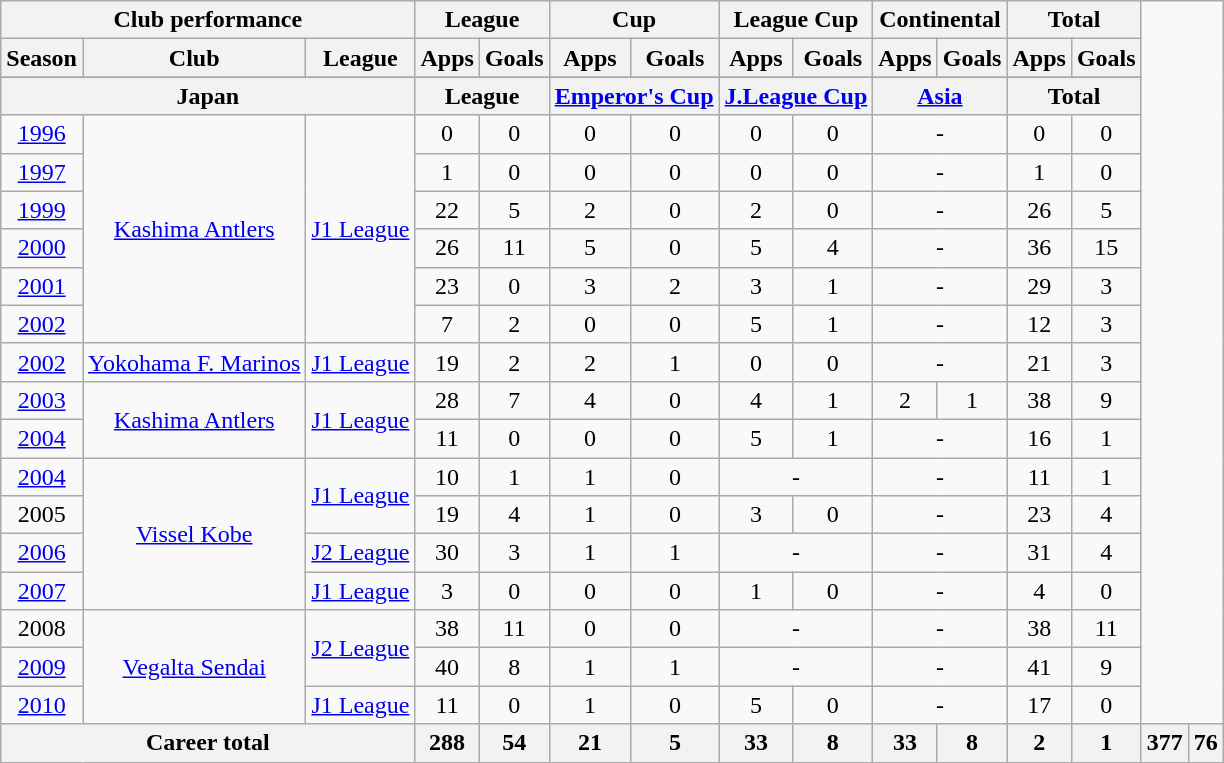<table class="wikitable" style="text-align:center">
<tr>
<th colspan=3>Club performance</th>
<th colspan=2>League</th>
<th colspan=2>Cup</th>
<th colspan=2>League Cup</th>
<th colspan=2>Continental</th>
<th colspan=2>Total</th>
</tr>
<tr>
<th>Season</th>
<th>Club</th>
<th>League</th>
<th>Apps</th>
<th>Goals</th>
<th>Apps</th>
<th>Goals</th>
<th>Apps</th>
<th>Goals</th>
<th>Apps</th>
<th>Goals</th>
<th>Apps</th>
<th>Goals</th>
</tr>
<tr>
</tr>
<tr>
<th colspan=3>Japan</th>
<th colspan=2>League</th>
<th colspan=2><a href='#'>Emperor's Cup</a></th>
<th colspan=2><a href='#'>J.League Cup</a></th>
<th colspan=2><a href='#'>Asia</a></th>
<th colspan=2>Total</th>
</tr>
<tr>
<td><a href='#'>1996</a></td>
<td rowspan="6"><a href='#'>Kashima Antlers</a></td>
<td rowspan="6"><a href='#'>J1 League</a></td>
<td>0</td>
<td>0</td>
<td>0</td>
<td>0</td>
<td>0</td>
<td>0</td>
<td colspan="2">-</td>
<td>0</td>
<td>0</td>
</tr>
<tr>
<td><a href='#'>1997</a></td>
<td>1</td>
<td>0</td>
<td>0</td>
<td>0</td>
<td>0</td>
<td>0</td>
<td colspan="2">-</td>
<td>1</td>
<td>0</td>
</tr>
<tr>
<td><a href='#'>1999</a></td>
<td>22</td>
<td>5</td>
<td>2</td>
<td>0</td>
<td>2</td>
<td>0</td>
<td colspan="2">-</td>
<td>26</td>
<td>5</td>
</tr>
<tr>
<td><a href='#'>2000</a></td>
<td>26</td>
<td>11</td>
<td>5</td>
<td>0</td>
<td>5</td>
<td>4</td>
<td colspan="2">-</td>
<td>36</td>
<td>15</td>
</tr>
<tr>
<td><a href='#'>2001</a></td>
<td>23</td>
<td>0</td>
<td>3</td>
<td>2</td>
<td>3</td>
<td>1</td>
<td colspan="2">-</td>
<td>29</td>
<td>3</td>
</tr>
<tr>
<td><a href='#'>2002</a></td>
<td>7</td>
<td>2</td>
<td>0</td>
<td>0</td>
<td>5</td>
<td>1</td>
<td colspan="2">-</td>
<td>12</td>
<td>3</td>
</tr>
<tr>
<td><a href='#'>2002</a></td>
<td><a href='#'>Yokohama F. Marinos</a></td>
<td><a href='#'>J1 League</a></td>
<td>19</td>
<td>2</td>
<td>2</td>
<td>1</td>
<td>0</td>
<td>0</td>
<td colspan="2">-</td>
<td>21</td>
<td>3</td>
</tr>
<tr>
<td><a href='#'>2003</a></td>
<td rowspan="2"><a href='#'>Kashima Antlers</a></td>
<td rowspan="2"><a href='#'>J1 League</a></td>
<td>28</td>
<td>7</td>
<td>4</td>
<td>0</td>
<td>4</td>
<td>1</td>
<td>2</td>
<td>1</td>
<td>38</td>
<td>9</td>
</tr>
<tr>
<td><a href='#'>2004</a></td>
<td>11</td>
<td>0</td>
<td>0</td>
<td>0</td>
<td>5</td>
<td>1</td>
<td colspan="2">-</td>
<td>16</td>
<td>1</td>
</tr>
<tr>
<td><a href='#'>2004</a></td>
<td rowspan="4"><a href='#'>Vissel Kobe</a></td>
<td rowspan="2"><a href='#'>J1 League</a></td>
<td>10</td>
<td>1</td>
<td>1</td>
<td>0</td>
<td colspan="2">-</td>
<td colspan="2">-</td>
<td>11</td>
<td>1</td>
</tr>
<tr>
<td>2005</td>
<td>19</td>
<td>4</td>
<td>1</td>
<td>0</td>
<td>3</td>
<td>0</td>
<td colspan="2">-</td>
<td>23</td>
<td>4</td>
</tr>
<tr>
<td><a href='#'>2006</a></td>
<td><a href='#'>J2 League</a></td>
<td>30</td>
<td>3</td>
<td>1</td>
<td>1</td>
<td colspan="2">-</td>
<td colspan="2">-</td>
<td>31</td>
<td>4</td>
</tr>
<tr>
<td><a href='#'>2007</a></td>
<td><a href='#'>J1 League</a></td>
<td>3</td>
<td>0</td>
<td>0</td>
<td>0</td>
<td>1</td>
<td>0</td>
<td colspan="2">-</td>
<td>4</td>
<td>0</td>
</tr>
<tr>
<td>2008</td>
<td rowspan="3"><a href='#'>Vegalta Sendai</a></td>
<td rowspan="2"><a href='#'>J2 League</a></td>
<td>38</td>
<td>11</td>
<td>0</td>
<td>0</td>
<td colspan="2">-</td>
<td colspan="2">-</td>
<td>38</td>
<td>11</td>
</tr>
<tr>
<td><a href='#'>2009</a></td>
<td>40</td>
<td>8</td>
<td>1</td>
<td>1</td>
<td colspan="2">-</td>
<td colspan="2">-</td>
<td>41</td>
<td>9</td>
</tr>
<tr>
<td><a href='#'>2010</a></td>
<td><a href='#'>J1 League</a></td>
<td>11</td>
<td>0</td>
<td>1</td>
<td>0</td>
<td>5</td>
<td>0</td>
<td colspan="2">-</td>
<td>17</td>
<td>0</td>
</tr>
<tr>
<th colspan=3>Career total</th>
<th>288</th>
<th>54</th>
<th>21</th>
<th>5</th>
<th>33</th>
<th>8</th>
<th>33</th>
<th>8</th>
<th>2</th>
<th>1</th>
<th>377</th>
<th>76</th>
</tr>
</table>
